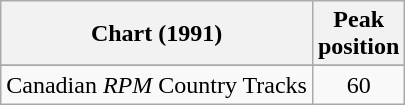<table class="wikitable sortable">
<tr>
<th align="left">Chart (1991)</th>
<th align="center">Peak<br>position</th>
</tr>
<tr>
</tr>
<tr>
<td align="left">Canadian <em>RPM</em> Country Tracks</td>
<td align="center">60</td>
</tr>
</table>
